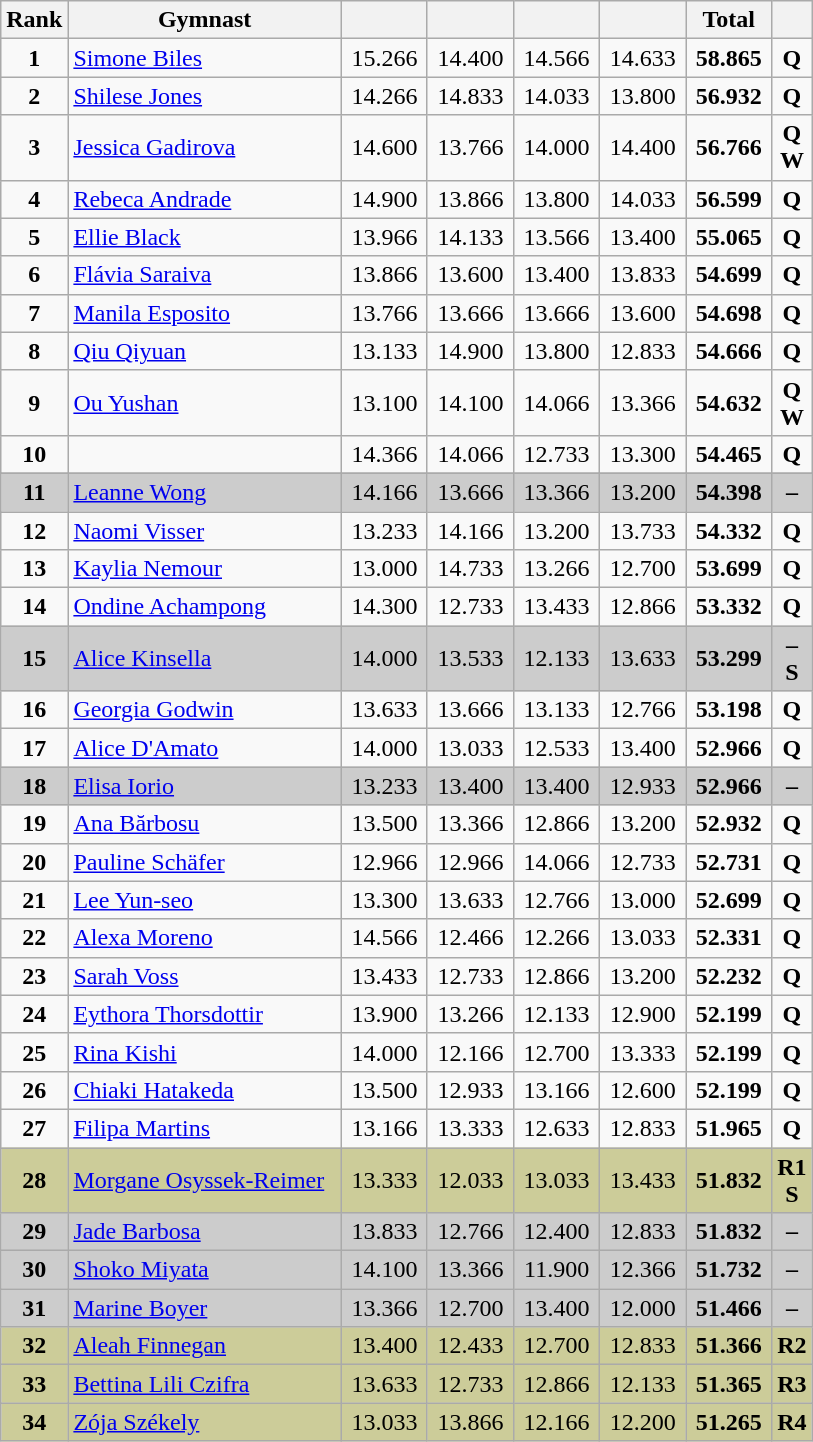<table class="wikitable sortable" style="text-align:center; font-size:100%">
<tr>
<th scope="col" style="width:15px;">Rank</th>
<th scope="col" style="width:175px;">Gymnast</th>
<th scope="col" style="width:50px;"></th>
<th scope="col" style="width:50px;"></th>
<th scope="col" style="width:50px;"></th>
<th scope="col" style="width:50px;"></th>
<th scope="col" style="width:50px;">Total</th>
<th scope="col" style="width:15px;"></th>
</tr>
<tr>
<td scope="row" style="text-align:center;"><strong>1</strong></td>
<td style="text-align:left;"> <a href='#'>Simone Biles</a></td>
<td>15.266</td>
<td>14.400</td>
<td>14.566</td>
<td>14.633</td>
<td><strong>58.865</strong></td>
<td><strong>Q</strong></td>
</tr>
<tr>
<td scope="row" style="text-align:center;"><strong>2</strong></td>
<td style="text-align:left;"> <a href='#'>Shilese Jones</a></td>
<td>14.266</td>
<td>14.833</td>
<td>14.033</td>
<td>13.800</td>
<td><strong>56.932</strong></td>
<td><strong>Q</strong></td>
</tr>
<tr>
<td scope="row" style="text-align:center;"><strong>3</strong></td>
<td style="text-align:left;"> <a href='#'>Jessica Gadirova</a></td>
<td>14.600</td>
<td>13.766</td>
<td>14.000</td>
<td>14.400</td>
<td><strong>56.766</strong></td>
<td><strong>Q W</strong></td>
</tr>
<tr>
<td scope="row" style="text-align:center;"><strong>4</strong></td>
<td style="text-align:left;"> <a href='#'>Rebeca Andrade</a></td>
<td>14.900</td>
<td>13.866</td>
<td>13.800</td>
<td>14.033</td>
<td><strong>56.599</strong></td>
<td><strong>Q</strong></td>
</tr>
<tr>
<td scope="row" style="text-align:center;"><strong>5</strong></td>
<td style="text-align:left;"> <a href='#'>Ellie Black</a></td>
<td>13.966</td>
<td>14.133</td>
<td>13.566</td>
<td>13.400</td>
<td><strong>55.065</strong></td>
<td><strong>Q</strong></td>
</tr>
<tr>
<td scope="row" style="text-align:center;"><strong>6</strong></td>
<td style="text-align:left;"> <a href='#'>Flávia Saraiva</a></td>
<td>13.866</td>
<td>13.600</td>
<td>13.400</td>
<td>13.833</td>
<td><strong>54.699</strong></td>
<td><strong>Q</strong></td>
</tr>
<tr>
<td scope="row" style="text-align:center;"><strong>7</strong></td>
<td style="text-align:left;"> <a href='#'>Manila Esposito</a></td>
<td>13.766</td>
<td>13.666</td>
<td>13.666</td>
<td>13.600</td>
<td><strong>54.698</strong></td>
<td><strong>Q</strong></td>
</tr>
<tr>
<td scope="row" style="text-align:center;"><strong>8</strong></td>
<td style="text-align:left;"> <a href='#'>Qiu Qiyuan</a></td>
<td>13.133</td>
<td>14.900</td>
<td>13.800</td>
<td>12.833</td>
<td><strong>54.666</strong></td>
<td><strong>Q</strong></td>
</tr>
<tr>
<td scope="row" style="text-align:center;"><strong>9</strong></td>
<td style="text-align:left;"> <a href='#'>Ou Yushan</a></td>
<td>13.100</td>
<td>14.100</td>
<td>14.066</td>
<td>13.366</td>
<td><strong>54.632</strong></td>
<td><strong>Q W</strong></td>
</tr>
<tr>
<td scope="row" style="text-align:center;"><strong>10</strong></td>
<td style="text-align:left;"></td>
<td>14.366</td>
<td>14.066</td>
<td>12.733</td>
<td>13.300</td>
<td><strong>54.465</strong></td>
<td><strong>Q</strong></td>
</tr>
<tr>
</tr>
<tr style="background:#cccccc;">
<td scope="row" style="text-align:center;"><strong>11</strong></td>
<td style="text-align:left;"> <a href='#'>Leanne Wong</a></td>
<td>14.166</td>
<td>13.666</td>
<td>13.366</td>
<td>13.200</td>
<td><strong>54.398</strong></td>
<td><strong>–</strong></td>
</tr>
<tr>
<td scope="row" style="text-align:center;"><strong>12</strong></td>
<td style="text-align:left;"> <a href='#'>Naomi Visser</a></td>
<td>13.233</td>
<td>14.166</td>
<td>13.200</td>
<td>13.733</td>
<td><strong>54.332</strong></td>
<td><strong>Q</strong></td>
</tr>
<tr>
<td scope="row" style="text-align:center;"><strong>13</strong></td>
<td style="text-align:left;"> <a href='#'>Kaylia Nemour</a></td>
<td>13.000</td>
<td>14.733</td>
<td>13.266</td>
<td>12.700</td>
<td><strong>53.699</strong></td>
<td><strong>Q</strong></td>
</tr>
<tr>
<td scope="row" style="text-align:center;"><strong>14</strong></td>
<td style="text-align:left;"> <a href='#'>Ondine Achampong</a></td>
<td>14.300</td>
<td>12.733</td>
<td>13.433</td>
<td>12.866</td>
<td><strong>53.332</strong></td>
<td><strong>Q</strong></td>
</tr>
<tr style="background:#cccccc;">
<td scope="row" style="text-align:center;"><strong>15</strong></td>
<td style="text-align:left;"> <a href='#'>Alice Kinsella</a></td>
<td>14.000</td>
<td>13.533</td>
<td>12.133</td>
<td>13.633</td>
<td><strong>53.299</strong></td>
<td><strong>– S</strong></td>
</tr>
<tr>
<td scope="row" style="text-align:center;"><strong>16</strong></td>
<td style="text-align:left;"> <a href='#'>Georgia Godwin</a></td>
<td>13.633</td>
<td>13.666</td>
<td>13.133</td>
<td>12.766</td>
<td><strong>53.198</strong></td>
<td><strong>Q</strong></td>
</tr>
<tr>
<td scope="row" style="text-align:center;"><strong>17</strong></td>
<td style="text-align:left;"> <a href='#'>Alice D'Amato</a></td>
<td>14.000</td>
<td>13.033</td>
<td>12.533</td>
<td>13.400</td>
<td><strong>52.966</strong></td>
<td><strong>Q</strong></td>
</tr>
<tr style="background:#cccccc;">
<td scope="row" style="text-align:center;"><strong>18</strong></td>
<td style="text-align:left;"> <a href='#'>Elisa Iorio</a></td>
<td>13.233</td>
<td>13.400</td>
<td>13.400</td>
<td>12.933</td>
<td><strong>52.966</strong></td>
<td><strong>–</strong></td>
</tr>
<tr>
<td scope="row" style="text-align:center;"><strong>19</strong></td>
<td style="text-align:left;"> <a href='#'>Ana Bărbosu</a></td>
<td>13.500</td>
<td>13.366</td>
<td>12.866</td>
<td>13.200</td>
<td><strong>52.932</strong></td>
<td><strong>Q</strong></td>
</tr>
<tr>
<td scope="row" style="text-align:center;"><strong>20</strong></td>
<td style="text-align:left;"> <a href='#'>Pauline Schäfer</a></td>
<td>12.966</td>
<td>12.966</td>
<td>14.066</td>
<td>12.733</td>
<td><strong>52.731</strong></td>
<td><strong>Q</strong></td>
</tr>
<tr>
<td scope="row" style="text-align:center;"><strong>21</strong></td>
<td style="text-align:left;"> <a href='#'>Lee Yun-seo</a></td>
<td>13.300</td>
<td>13.633</td>
<td>12.766</td>
<td>13.000</td>
<td><strong>52.699</strong></td>
<td><strong>Q</strong></td>
</tr>
<tr>
<td scope="row" style="text-align:center;"><strong>22</strong></td>
<td style="text-align:left;"> <a href='#'>Alexa Moreno</a></td>
<td>14.566</td>
<td>12.466</td>
<td>12.266</td>
<td>13.033</td>
<td><strong>52.331</strong></td>
<td><strong>Q</strong></td>
</tr>
<tr>
<td scope="row" style="text-align:center;"><strong>23</strong></td>
<td style="text-align:left;"> <a href='#'>Sarah Voss</a></td>
<td>13.433</td>
<td>12.733</td>
<td>12.866</td>
<td>13.200</td>
<td><strong>52.232</strong></td>
<td><strong>Q</strong></td>
</tr>
<tr>
<td scope="row" style="text-align:center;"><strong>24</strong></td>
<td style="text-align:left;"> <a href='#'>Eythora Thorsdottir</a></td>
<td>13.900</td>
<td>13.266</td>
<td>12.133</td>
<td>12.900</td>
<td><strong>52.199</strong></td>
<td><strong>Q</strong></td>
</tr>
<tr>
<td scope="row" style="text-align:center;"><strong>25</strong></td>
<td style="text-align:left;"> <a href='#'>Rina Kishi</a></td>
<td>14.000</td>
<td>12.166</td>
<td>12.700</td>
<td>13.333</td>
<td><strong>52.199</strong></td>
<td><strong>Q</strong></td>
</tr>
<tr>
<td scope="row" style="text-align:center;"><strong>26</strong></td>
<td style="text-align:left;"> <a href='#'>Chiaki Hatakeda</a></td>
<td>13.500</td>
<td>12.933</td>
<td>13.166</td>
<td>12.600</td>
<td><strong>52.199</strong></td>
<td><strong>Q</strong></td>
</tr>
<tr>
<td scope="row" style="text-align:center;"><strong>27</strong></td>
<td style="text-align:left;"> <a href='#'>Filipa Martins</a></td>
<td>13.166</td>
<td>13.333</td>
<td>12.633</td>
<td>12.833</td>
<td><strong>51.965</strong></td>
<td><strong>Q</strong></td>
</tr>
<tr style="background:#cccc99;">
<td scope="row" style="text-align:center;"><strong>28</strong></td>
<td style="text-align:left;"> <a href='#'>Morgane Osyssek-Reimer</a></td>
<td>13.333</td>
<td>12.033</td>
<td>13.033</td>
<td>13.433</td>
<td><strong>51.832</strong></td>
<td><strong>R1 S</strong></td>
</tr>
<tr style="background:#cccccc;">
<td scope="row" style="text-align:center;"><strong>29</strong></td>
<td style="text-align:left;"> <a href='#'>Jade Barbosa</a></td>
<td>13.833</td>
<td>12.766</td>
<td>12.400</td>
<td>12.833</td>
<td><strong>51.832</strong></td>
<td><strong>–</strong></td>
</tr>
<tr style="background:#cccccc;">
<td scope="row" style="text-align:center;"><strong>30</strong></td>
<td style="text-align:left;"> <a href='#'>Shoko Miyata</a></td>
<td>14.100</td>
<td>13.366</td>
<td>11.900</td>
<td>12.366</td>
<td><strong>51.732</strong></td>
<td><strong>–</strong></td>
</tr>
<tr style="background:#cccccc;">
<td scope="row" style="text-align:center;"><strong>31</strong></td>
<td style="text-align:left;"> <a href='#'>Marine Boyer</a></td>
<td>13.366</td>
<td>12.700</td>
<td>13.400</td>
<td>12.000</td>
<td><strong>51.466</strong></td>
<td><strong>–</strong></td>
</tr>
<tr style="background:#cccc99;">
<td scope="row" style="text-align:center;"><strong>32</strong></td>
<td style="text-align:left;"> <a href='#'>Aleah Finnegan</a></td>
<td>13.400</td>
<td>12.433</td>
<td>12.700</td>
<td>12.833</td>
<td><strong>51.366</strong></td>
<td><strong>R2</strong></td>
</tr>
<tr style="background:#cccc99;">
<td scope="row" style="text-align:center;"><strong>33</strong></td>
<td style="text-align:left;"> <a href='#'>Bettina Lili Czifra</a></td>
<td>13.633</td>
<td>12.733</td>
<td>12.866</td>
<td>12.133</td>
<td><strong>51.365</strong></td>
<td><strong>R3</strong></td>
</tr>
<tr style="background:#cccc99;">
<td scope="row" style="text-align:center;"><strong>34</strong></td>
<td style="text-align:left;"> <a href='#'>Zója Székely</a></td>
<td>13.033</td>
<td>13.866</td>
<td>12.166</td>
<td>12.200</td>
<td><strong>51.265</strong></td>
<td><strong>R4</strong></td>
</tr>
</table>
